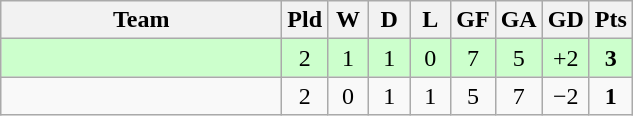<table class="wikitable" style="text-align:center;">
<tr>
<th width=180>Team</th>
<th width=20>Pld</th>
<th width=20>W</th>
<th width=20>D</th>
<th width=20>L</th>
<th width=20>GF</th>
<th width=20>GA</th>
<th width=20>GD</th>
<th width=20>Pts</th>
</tr>
<tr bgcolor="ccffcc">
<td align="left"></td>
<td>2</td>
<td>1</td>
<td>1</td>
<td>0</td>
<td>7</td>
<td>5</td>
<td>+2</td>
<td><strong>3</strong></td>
</tr>
<tr>
<td align="left"></td>
<td>2</td>
<td>0</td>
<td>1</td>
<td>1</td>
<td>5</td>
<td>7</td>
<td>−2</td>
<td><strong>1</strong></td>
</tr>
</table>
